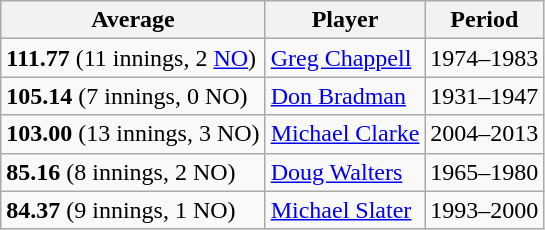<table class="wikitable">
<tr>
<th>Average</th>
<th>Player</th>
<th>Period</th>
</tr>
<tr>
<td><strong>111.77</strong> (11 innings, 2 <a href='#'>NO</a>)</td>
<td> <a href='#'>Greg Chappell</a></td>
<td>1974–1983</td>
</tr>
<tr>
<td><strong>105.14</strong> (7 innings, 0 NO)</td>
<td> <a href='#'>Don Bradman</a></td>
<td>1931–1947</td>
</tr>
<tr>
<td><strong>103.00</strong> (13 innings, 3 NO)</td>
<td> <a href='#'>Michael Clarke</a></td>
<td>2004–2013</td>
</tr>
<tr>
<td><strong>85.16</strong> (8 innings, 2 NO)</td>
<td> <a href='#'>Doug Walters</a></td>
<td>1965–1980</td>
</tr>
<tr>
<td><strong>84.37</strong> (9 innings, 1 NO)</td>
<td> <a href='#'>Michael Slater</a></td>
<td>1993–2000</td>
</tr>
</table>
